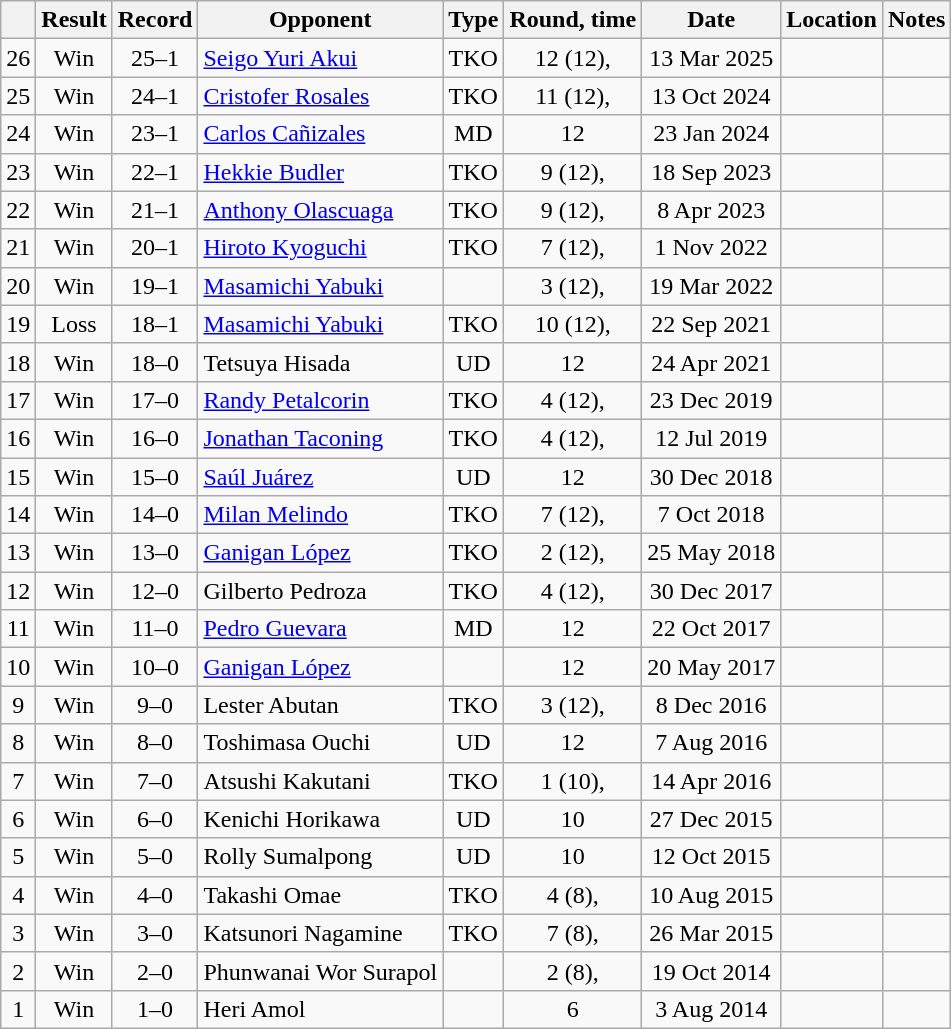<table class=wikitable style=text-align:center>
<tr>
<th></th>
<th>Result</th>
<th>Record</th>
<th>Opponent</th>
<th>Type</th>
<th>Round, time</th>
<th>Date</th>
<th>Location</th>
<th>Notes</th>
</tr>
<tr>
<td>26</td>
<td>Win</td>
<td>25–1</td>
<td align=left><a href='#'>Seigo Yuri Akui</a></td>
<td>TKO</td>
<td>12 (12), </td>
<td>13 Mar 2025</td>
<td align=left></td>
<td align=left></td>
</tr>
<tr>
<td>25</td>
<td>Win</td>
<td>24–1</td>
<td align=left><a href='#'>Cristofer Rosales</a></td>
<td>TKO</td>
<td>11 (12), </td>
<td>13 Oct 2024</td>
<td align=left></td>
<td align=left></td>
</tr>
<tr>
<td>24</td>
<td>Win</td>
<td>23–1</td>
<td align=left><a href='#'>Carlos Cañizales</a></td>
<td>MD</td>
<td>12</td>
<td>23 Jan 2024</td>
<td align=left></td>
<td align=left></td>
</tr>
<tr>
<td>23</td>
<td>Win</td>
<td>22–1</td>
<td align=left><a href='#'>Hekkie Budler</a></td>
<td>TKO</td>
<td>9 (12), </td>
<td>18 Sep 2023</td>
<td align=left></td>
<td align=left></td>
</tr>
<tr>
<td>22</td>
<td>Win</td>
<td>21–1</td>
<td align=left><a href='#'>Anthony Olascuaga</a></td>
<td>TKO</td>
<td>9 (12), </td>
<td>8 Apr 2023</td>
<td align=left></td>
<td align=left></td>
</tr>
<tr>
<td>21</td>
<td>Win</td>
<td>20–1</td>
<td align=left><a href='#'>Hiroto Kyoguchi</a></td>
<td>TKO</td>
<td>7 (12), </td>
<td>1 Nov 2022</td>
<td align=left></td>
<td align=left></td>
</tr>
<tr>
<td>20</td>
<td>Win</td>
<td>19–1</td>
<td align=left><a href='#'>Masamichi Yabuki</a></td>
<td></td>
<td>3 (12), </td>
<td>19 Mar 2022</td>
<td align=left></td>
<td align=left></td>
</tr>
<tr>
<td>19</td>
<td>Loss</td>
<td>18–1</td>
<td align=left><a href='#'>Masamichi Yabuki</a></td>
<td>TKO</td>
<td>10 (12), </td>
<td>22 Sep 2021</td>
<td align=left></td>
<td align=left></td>
</tr>
<tr>
<td>18</td>
<td>Win</td>
<td>18–0</td>
<td align=left>Tetsuya Hisada</td>
<td>UD</td>
<td>12</td>
<td>24 Apr 2021</td>
<td align=left></td>
<td align=left></td>
</tr>
<tr>
<td>17</td>
<td>Win</td>
<td>17–0</td>
<td align=left><a href='#'>Randy Petalcorin</a></td>
<td>TKO</td>
<td>4 (12), </td>
<td>23 Dec 2019</td>
<td align=left></td>
<td align=left></td>
</tr>
<tr>
<td>16</td>
<td>Win</td>
<td>16–0</td>
<td align=left><a href='#'>Jonathan Taconing</a></td>
<td>TKO</td>
<td>4 (12), </td>
<td>12 Jul 2019</td>
<td align=left></td>
<td align=left></td>
</tr>
<tr>
<td>15</td>
<td>Win</td>
<td>15–0</td>
<td align=left><a href='#'>Saúl Juárez</a></td>
<td>UD</td>
<td>12</td>
<td>30 Dec 2018</td>
<td align=left></td>
<td align=left></td>
</tr>
<tr>
<td>14</td>
<td>Win</td>
<td>14–0</td>
<td align=left><a href='#'>Milan Melindo</a></td>
<td>TKO</td>
<td>7 (12), </td>
<td>7 Oct 2018</td>
<td align=left></td>
<td align=left></td>
</tr>
<tr>
<td>13</td>
<td>Win</td>
<td>13–0</td>
<td align=left><a href='#'>Ganigan López</a></td>
<td>TKO</td>
<td>2 (12), </td>
<td>25 May 2018</td>
<td align=left></td>
<td align=left></td>
</tr>
<tr>
<td>12</td>
<td>Win</td>
<td>12–0</td>
<td align=left>Gilberto Pedroza</td>
<td>TKO</td>
<td>4 (12), </td>
<td>30 Dec 2017</td>
<td align=left></td>
<td align=left></td>
</tr>
<tr>
<td>11</td>
<td>Win</td>
<td>11–0</td>
<td align=left><a href='#'>Pedro Guevara</a></td>
<td>MD</td>
<td>12</td>
<td>22 Oct 2017</td>
<td align=left></td>
<td align=left></td>
</tr>
<tr>
<td>10</td>
<td>Win</td>
<td>10–0</td>
<td align=left><a href='#'>Ganigan López</a></td>
<td></td>
<td>12</td>
<td>20 May 2017</td>
<td align=left></td>
<td align=left></td>
</tr>
<tr>
<td>9</td>
<td>Win</td>
<td>9–0</td>
<td align=left>Lester Abutan</td>
<td>TKO</td>
<td>3 (12), </td>
<td>8 Dec 2016</td>
<td align=left></td>
<td align=left></td>
</tr>
<tr>
<td>8</td>
<td>Win</td>
<td>8–0</td>
<td align=left>Toshimasa Ouchi</td>
<td>UD</td>
<td>12</td>
<td>7 Aug 2016</td>
<td align=left></td>
<td align=left></td>
</tr>
<tr>
<td>7</td>
<td>Win</td>
<td>7–0</td>
<td align=left>Atsushi Kakutani</td>
<td>TKO</td>
<td>1 (10), </td>
<td>14 Apr 2016</td>
<td align=left></td>
<td align=left></td>
</tr>
<tr>
<td>6</td>
<td>Win</td>
<td>6–0</td>
<td align=left>Kenichi Horikawa</td>
<td>UD</td>
<td>10</td>
<td>27 Dec 2015</td>
<td align=left></td>
<td align=left></td>
</tr>
<tr>
<td>5</td>
<td>Win</td>
<td>5–0</td>
<td align=left>Rolly Sumalpong</td>
<td>UD</td>
<td>10</td>
<td>12 Oct 2015</td>
<td align=left></td>
<td align=left></td>
</tr>
<tr>
<td>4</td>
<td>Win</td>
<td>4–0</td>
<td align=left>Takashi Omae</td>
<td>TKO</td>
<td>4 (8), </td>
<td>10 Aug 2015</td>
<td align=left></td>
<td align=left></td>
</tr>
<tr>
<td>3</td>
<td>Win</td>
<td>3–0</td>
<td align=left>Katsunori Nagamine</td>
<td>TKO</td>
<td>7 (8), </td>
<td>26 Mar 2015</td>
<td align=left></td>
<td align=left></td>
</tr>
<tr>
<td>2</td>
<td>Win</td>
<td>2–0</td>
<td align=left>Phunwanai Wor Surapol</td>
<td></td>
<td>2 (8), </td>
<td>19 Oct 2014</td>
<td align=left></td>
<td align=left></td>
</tr>
<tr>
<td>1</td>
<td>Win</td>
<td>1–0</td>
<td align=left>Heri Amol</td>
<td></td>
<td>6</td>
<td>3 Aug 2014</td>
<td align=left></td>
<td align=left></td>
</tr>
</table>
